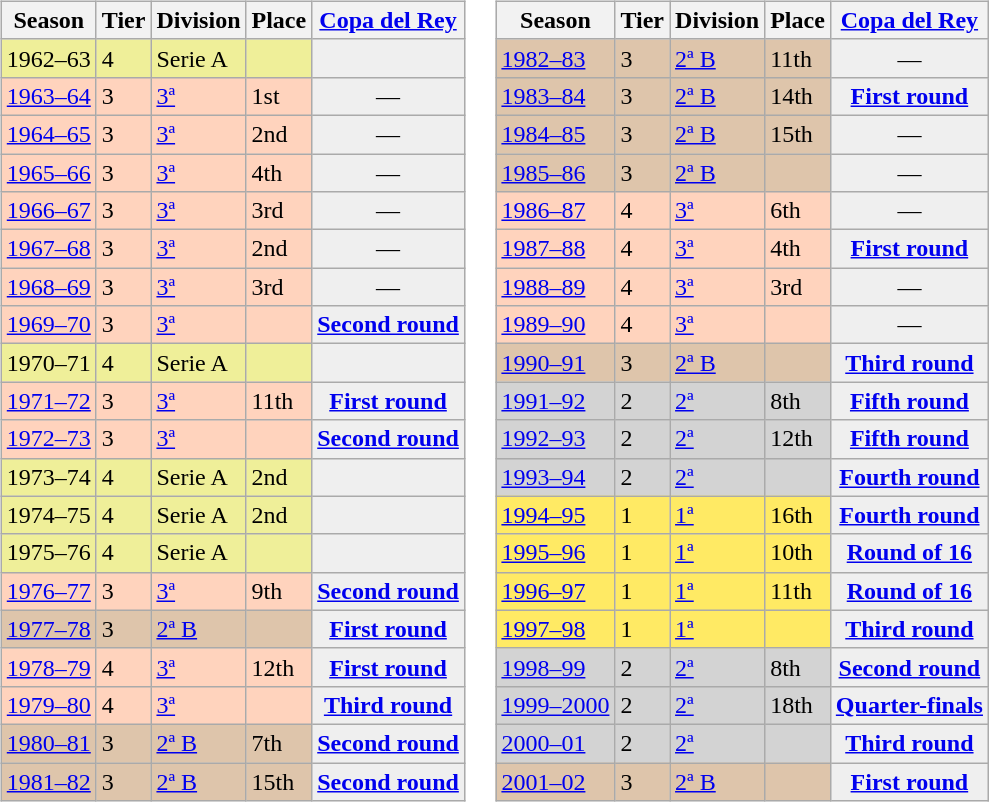<table>
<tr>
<td valign="top" width=0%><br><table class="wikitable">
<tr style="background:#f0f6fa;">
<th>Season</th>
<th>Tier</th>
<th>Division</th>
<th>Place</th>
<th><a href='#'>Copa del Rey</a></th>
</tr>
<tr>
<td style="background:#EFEF99;">1962–63</td>
<td style="background:#EFEF99;">4</td>
<td style="background:#EFEF99;">Serie A</td>
<td style="background:#EFEF99;"></td>
<th style="background:#efefef;"></th>
</tr>
<tr>
<td style="background:#FFD3BD;"><a href='#'>1963–64</a></td>
<td style="background:#FFD3BD;">3</td>
<td style="background:#FFD3BD;"><a href='#'>3ª</a></td>
<td style="background:#FFD3BD;">1st</td>
<td style="background:#efefef;" align="center">—</td>
</tr>
<tr>
<td style="background:#FFD3BD;"><a href='#'>1964–65</a></td>
<td style="background:#FFD3BD;">3</td>
<td style="background:#FFD3BD;"><a href='#'>3ª</a></td>
<td style="background:#FFD3BD;">2nd</td>
<td style="background:#efefef;" align="center">—</td>
</tr>
<tr>
<td style="background:#FFD3BD;"><a href='#'>1965–66</a></td>
<td style="background:#FFD3BD;">3</td>
<td style="background:#FFD3BD;"><a href='#'>3ª</a></td>
<td style="background:#FFD3BD;">4th</td>
<td style="background:#efefef;" align="center">—</td>
</tr>
<tr>
<td style="background:#FFD3BD;"><a href='#'>1966–67</a></td>
<td style="background:#FFD3BD;">3</td>
<td style="background:#FFD3BD;"><a href='#'>3ª</a></td>
<td style="background:#FFD3BD;">3rd</td>
<td style="background:#efefef;" align="center">—</td>
</tr>
<tr>
<td style="background:#FFD3BD;"><a href='#'>1967–68</a></td>
<td style="background:#FFD3BD;">3</td>
<td style="background:#FFD3BD;"><a href='#'>3ª</a></td>
<td style="background:#FFD3BD;">2nd</td>
<td style="background:#efefef;" align="center">—</td>
</tr>
<tr>
<td style="background:#FFD3BD;"><a href='#'>1968–69</a></td>
<td style="background:#FFD3BD;">3</td>
<td style="background:#FFD3BD;"><a href='#'>3ª</a></td>
<td style="background:#FFD3BD;">3rd</td>
<td style="background:#efefef;" align="center">—</td>
</tr>
<tr>
<td style="background:#FFD3BD;"><a href='#'>1969–70</a></td>
<td style="background:#FFD3BD;">3</td>
<td style="background:#FFD3BD;"><a href='#'>3ª</a></td>
<td style="background:#FFD3BD;"></td>
<th style="background:#efefef;"><a href='#'>Second round</a></th>
</tr>
<tr>
<td style="background:#EFEF99;">1970–71</td>
<td style="background:#EFEF99;">4</td>
<td style="background:#EFEF99;">Serie A</td>
<td style="background:#EFEF99;"></td>
<th style="background:#efefef;"></th>
</tr>
<tr>
<td style="background:#FFD3BD;"><a href='#'>1971–72</a></td>
<td style="background:#FFD3BD;">3</td>
<td style="background:#FFD3BD;"><a href='#'>3ª</a></td>
<td style="background:#FFD3BD;">11th</td>
<th style="background:#efefef;"><a href='#'>First round</a></th>
</tr>
<tr>
<td style="background:#FFD3BD;"><a href='#'>1972–73</a></td>
<td style="background:#FFD3BD;">3</td>
<td style="background:#FFD3BD;"><a href='#'>3ª</a></td>
<td style="background:#FFD3BD;"></td>
<th style="background:#efefef;"><a href='#'>Second round</a></th>
</tr>
<tr>
<td style="background:#EFEF99;">1973–74</td>
<td style="background:#EFEF99;">4</td>
<td style="background:#EFEF99;">Serie A</td>
<td style="background:#EFEF99;">2nd</td>
<th style="background:#efefef;"></th>
</tr>
<tr>
<td style="background:#EFEF99;">1974–75</td>
<td style="background:#EFEF99;">4</td>
<td style="background:#EFEF99;">Serie A</td>
<td style="background:#EFEF99;">2nd</td>
<th style="background:#efefef;"></th>
</tr>
<tr>
<td style="background:#EFEF99;">1975–76</td>
<td style="background:#EFEF99;">4</td>
<td style="background:#EFEF99;">Serie A</td>
<td style="background:#EFEF99;"></td>
<th style="background:#efefef;"></th>
</tr>
<tr>
<td style="background:#FFD3BD;"><a href='#'>1976–77</a></td>
<td style="background:#FFD3BD;">3</td>
<td style="background:#FFD3BD;"><a href='#'>3ª</a></td>
<td style="background:#FFD3BD;">9th</td>
<th style="background:#efefef;"><a href='#'>Second round</a></th>
</tr>
<tr>
<td style="background:#DEC5AB;"><a href='#'>1977–78</a></td>
<td style="background:#DEC5AB;">3</td>
<td style="background:#DEC5AB;"><a href='#'>2ª B</a></td>
<td style="background:#DEC5AB;"></td>
<th style="background:#efefef;"><a href='#'>First round</a></th>
</tr>
<tr>
<td style="background:#FFD3BD;"><a href='#'>1978–79</a></td>
<td style="background:#FFD3BD;">4</td>
<td style="background:#FFD3BD;"><a href='#'>3ª</a></td>
<td style="background:#FFD3BD;">12th</td>
<th style="background:#efefef;"><a href='#'>First round</a></th>
</tr>
<tr>
<td style="background:#FFD3BD;"><a href='#'>1979–80</a></td>
<td style="background:#FFD3BD;">4</td>
<td style="background:#FFD3BD;"><a href='#'>3ª</a></td>
<td style="background:#FFD3BD;"></td>
<th style="background:#efefef;"><a href='#'>Third round</a></th>
</tr>
<tr>
<td style="background:#DEC5AB;"><a href='#'>1980–81</a></td>
<td style="background:#DEC5AB;">3</td>
<td style="background:#DEC5AB;"><a href='#'>2ª B</a></td>
<td style="background:#DEC5AB;">7th</td>
<th style="background:#efefef;"><a href='#'>Second round</a></th>
</tr>
<tr>
<td style="background:#DEC5AB;"><a href='#'>1981–82</a></td>
<td style="background:#DEC5AB;">3</td>
<td style="background:#DEC5AB;"><a href='#'>2ª B</a></td>
<td style="background:#DEC5AB;">15th</td>
<th style="background:#efefef;"><a href='#'>Second round</a></th>
</tr>
</table>
</td>
<td valign="top" width=0%><br><table class="wikitable">
<tr style="background:#f0f6fa;">
<th>Season</th>
<th>Tier</th>
<th>Division</th>
<th>Place</th>
<th><a href='#'>Copa del Rey</a></th>
</tr>
<tr>
<td style="background:#DEC5AB;"><a href='#'>1982–83</a></td>
<td style="background:#DEC5AB;">3</td>
<td style="background:#DEC5AB;"><a href='#'>2ª B</a></td>
<td style="background:#DEC5AB;">11th</td>
<td style="background:#efefef;" align="center">—</td>
</tr>
<tr>
<td style="background:#DEC5AB;"><a href='#'>1983–84</a></td>
<td style="background:#DEC5AB;">3</td>
<td style="background:#DEC5AB;"><a href='#'>2ª B</a></td>
<td style="background:#DEC5AB;">14th</td>
<th style="background:#efefef;"><a href='#'>First round</a></th>
</tr>
<tr>
<td style="background:#DEC5AB;"><a href='#'>1984–85</a></td>
<td style="background:#DEC5AB;">3</td>
<td style="background:#DEC5AB;"><a href='#'>2ª B</a></td>
<td style="background:#DEC5AB;">15th</td>
<td style="background:#efefef;" align="center">—</td>
</tr>
<tr>
<td style="background:#DEC5AB;"><a href='#'>1985–86</a></td>
<td style="background:#DEC5AB;">3</td>
<td style="background:#DEC5AB;"><a href='#'>2ª B</a></td>
<td style="background:#DEC5AB;"></td>
<td style="background:#efefef;" align="center">—</td>
</tr>
<tr>
<td style="background:#FFD3BD;"><a href='#'>1986–87</a></td>
<td style="background:#FFD3BD;">4</td>
<td style="background:#FFD3BD;"><a href='#'>3ª</a></td>
<td style="background:#FFD3BD;">6th</td>
<td style="background:#efefef;" align="center">—</td>
</tr>
<tr>
<td style="background:#FFD3BD;"><a href='#'>1987–88</a></td>
<td style="background:#FFD3BD;">4</td>
<td style="background:#FFD3BD;"><a href='#'>3ª</a></td>
<td style="background:#FFD3BD;">4th</td>
<th style="background:#efefef;"><a href='#'>First round</a></th>
</tr>
<tr>
<td style="background:#FFD3BD;"><a href='#'>1988–89</a></td>
<td style="background:#FFD3BD;">4</td>
<td style="background:#FFD3BD;"><a href='#'>3ª</a></td>
<td style="background:#FFD3BD;">3rd</td>
<td style="background:#efefef;" align="center">—</td>
</tr>
<tr>
<td style="background:#FFD3BD;"><a href='#'>1989–90</a></td>
<td style="background:#FFD3BD;">4</td>
<td style="background:#FFD3BD;"><a href='#'>3ª</a></td>
<td style="background:#FFD3BD;"></td>
<td style="background:#efefef;" align="center">—</td>
</tr>
<tr>
<td style="background:#DEC5AB;"><a href='#'>1990–91</a></td>
<td style="background:#DEC5AB;">3</td>
<td style="background:#DEC5AB;"><a href='#'>2ª B</a></td>
<td style="background:#DEC5AB;"></td>
<th style="background:#efefef;"><a href='#'>Third round</a></th>
</tr>
<tr>
<td style="background:#D3D3D3;"><a href='#'>1991–92</a></td>
<td style="background:#D3D3D3;">2</td>
<td style="background:#D3D3D3;"><a href='#'>2ª</a></td>
<td style="background:#D3D3D3;">8th</td>
<th style="background:#efefef;"><a href='#'>Fifth round</a></th>
</tr>
<tr>
<td style="background:#D3D3D3;"><a href='#'>1992–93</a></td>
<td style="background:#D3D3D3;">2</td>
<td style="background:#D3D3D3;"><a href='#'>2ª</a></td>
<td style="background:#D3D3D3;">12th</td>
<th style="background:#efefef;"><a href='#'>Fifth round</a></th>
</tr>
<tr>
<td style="background:#D3D3D3;"><a href='#'>1993–94</a></td>
<td style="background:#D3D3D3;">2</td>
<td style="background:#D3D3D3;"><a href='#'>2ª</a></td>
<td style="background:#D3D3D3;"></td>
<th style="background:#efefef;"><a href='#'>Fourth round</a></th>
</tr>
<tr>
<td style="background:#FFEA64;"><a href='#'>1994–95</a></td>
<td style="background:#FFEA64;">1</td>
<td style="background:#FFEA64;"><a href='#'>1ª</a></td>
<td style="background:#FFEA64;">16th</td>
<th style="background:#efefef;"><a href='#'>Fourth round</a></th>
</tr>
<tr>
<td style="background:#FFEA64;"><a href='#'>1995–96</a></td>
<td style="background:#FFEA64;">1</td>
<td style="background:#FFEA64;"><a href='#'>1ª</a></td>
<td style="background:#FFEA64;">10th</td>
<th style="background:#efefef;"><a href='#'>Round of 16</a></th>
</tr>
<tr>
<td style="background:#FFEA64;"><a href='#'>1996–97</a></td>
<td style="background:#FFEA64;">1</td>
<td style="background:#FFEA64;"><a href='#'>1ª</a></td>
<td style="background:#FFEA64;">11th</td>
<th style="background:#efefef;"><a href='#'>Round of 16</a></th>
</tr>
<tr>
<td style="background:#FFEA64;"><a href='#'>1997–98</a></td>
<td style="background:#FFEA64;">1</td>
<td style="background:#FFEA64;"><a href='#'>1ª</a></td>
<td style="background:#FFEA64;"></td>
<th style="background:#efefef;"><a href='#'>Third round</a></th>
</tr>
<tr>
<td style="background:#D3D3D3;"><a href='#'>1998–99</a></td>
<td style="background:#D3D3D3;">2</td>
<td style="background:#D3D3D3;"><a href='#'>2ª</a></td>
<td style="background:#D3D3D3;">8th</td>
<th style="background:#efefef;"><a href='#'>Second round</a></th>
</tr>
<tr>
<td style="background:#D3D3D3;"><a href='#'>1999–2000</a></td>
<td style="background:#D3D3D3;">2</td>
<td style="background:#D3D3D3;"><a href='#'>2ª</a></td>
<td style="background:#D3D3D3;">18th</td>
<th style="background:#efefef;"><a href='#'>Quarter-finals</a></th>
</tr>
<tr>
<td style="background:#D3D3D3;"><a href='#'>2000–01</a></td>
<td style="background:#D3D3D3;">2</td>
<td style="background:#D3D3D3;"><a href='#'>2ª</a></td>
<td style="background:#D3D3D3;"></td>
<th style="background:#efefef;"><a href='#'>Third round</a></th>
</tr>
<tr>
<td style="background:#DEC5AB;"><a href='#'>2001–02</a></td>
<td style="background:#DEC5AB;">3</td>
<td style="background:#DEC5AB;"><a href='#'>2ª B</a></td>
<td style="background:#DEC5AB;"></td>
<th style="background:#efefef;"><a href='#'>First round</a></th>
</tr>
</table>
</td>
</tr>
</table>
